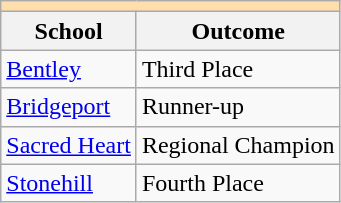<table class="wikitable" style="float:left; margin-right:1em;">
<tr>
<th colspan="3" style="background:#ffdead;"></th>
</tr>
<tr>
<th>School</th>
<th>Outcome</th>
</tr>
<tr>
<td><a href='#'>Bentley</a></td>
<td>Third Place</td>
</tr>
<tr>
<td><a href='#'>Bridgeport</a></td>
<td>Runner-up</td>
</tr>
<tr>
<td><a href='#'>Sacred Heart</a></td>
<td>Regional Champion</td>
</tr>
<tr>
<td><a href='#'>Stonehill</a></td>
<td>Fourth Place</td>
</tr>
</table>
